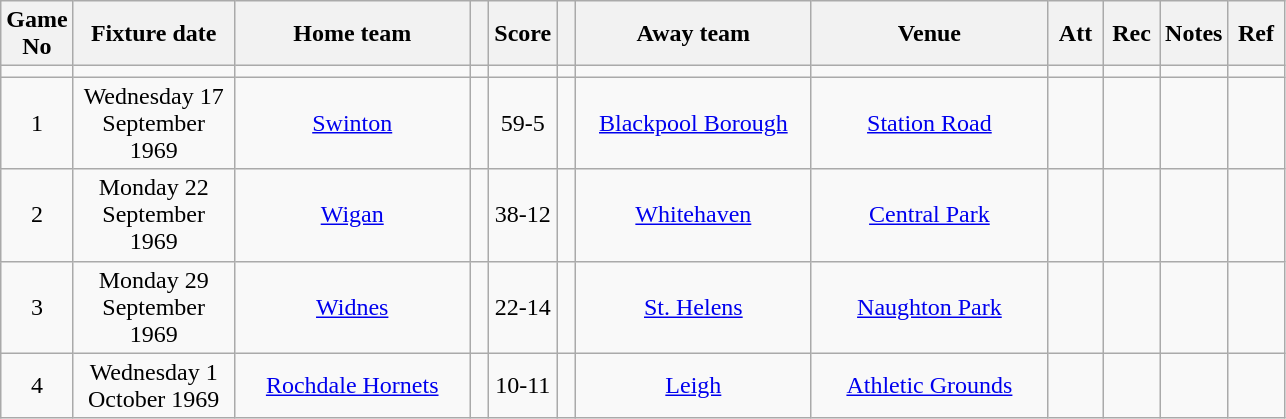<table class="wikitable" style="text-align:center;">
<tr>
<th width=20 abbr="No">Game No</th>
<th width=100 abbr="Date">Fixture date</th>
<th width=150 abbr="Home team">Home team</th>
<th width=5 abbr="space"></th>
<th width=20 abbr="Score">Score</th>
<th width=5 abbr="space"></th>
<th width=150 abbr="Away team">Away team</th>
<th width=150 abbr="Venue">Venue</th>
<th width=30 abbr="Att">Att</th>
<th width=30 abbr="Rec">Rec</th>
<th width=20 abbr="Notes">Notes</th>
<th width=30 abbr="Ref">Ref</th>
</tr>
<tr>
<td></td>
<td></td>
<td></td>
<td></td>
<td></td>
<td></td>
<td></td>
<td></td>
<td></td>
<td></td>
<td></td>
</tr>
<tr>
<td>1</td>
<td>Wednesday 17 September 1969</td>
<td><a href='#'>Swinton</a></td>
<td></td>
<td>59-5</td>
<td></td>
<td><a href='#'>Blackpool Borough</a></td>
<td><a href='#'>Station Road</a></td>
<td></td>
<td></td>
<td></td>
<td></td>
</tr>
<tr>
<td>2</td>
<td>Monday 22 September 1969</td>
<td><a href='#'>Wigan</a></td>
<td></td>
<td>38-12</td>
<td></td>
<td><a href='#'>Whitehaven</a></td>
<td><a href='#'>Central Park</a></td>
<td></td>
<td></td>
<td></td>
<td></td>
</tr>
<tr>
<td>3</td>
<td>Monday 29 September 1969</td>
<td><a href='#'>Widnes</a></td>
<td></td>
<td>22-14</td>
<td></td>
<td><a href='#'>St. Helens</a></td>
<td><a href='#'>Naughton Park</a></td>
<td></td>
<td></td>
<td></td>
<td></td>
</tr>
<tr>
<td>4</td>
<td>Wednesday 1 October 1969</td>
<td><a href='#'>Rochdale Hornets</a></td>
<td></td>
<td>10-11</td>
<td></td>
<td><a href='#'>Leigh</a></td>
<td><a href='#'>Athletic Grounds</a></td>
<td></td>
<td></td>
<td></td>
<td></td>
</tr>
</table>
